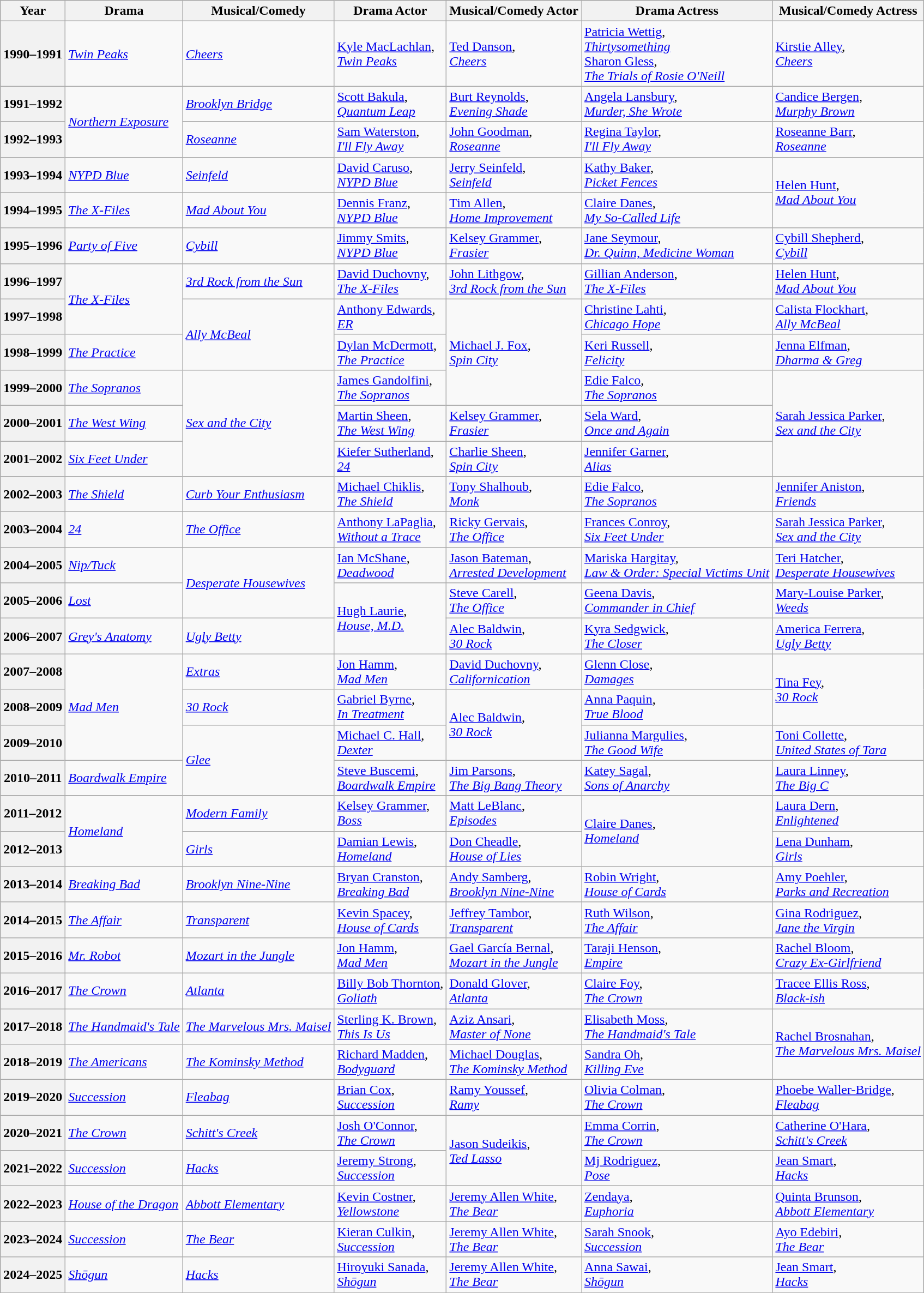<table class="wikitable">
<tr>
<th>Year</th>
<th>Drama</th>
<th>Musical/Comedy</th>
<th>Drama Actor</th>
<th>Musical/Comedy Actor</th>
<th>Drama Actress</th>
<th>Musical/Comedy Actress</th>
</tr>
<tr>
<th>1990–1991</th>
<td><em><a href='#'>Twin Peaks</a></em></td>
<td><em><a href='#'>Cheers</a></em></td>
<td><a href='#'>Kyle MacLachlan</a>,<br><em><a href='#'>Twin Peaks</a></em></td>
<td><a href='#'>Ted Danson</a>,<br><em><a href='#'>Cheers</a></em></td>
<td><a href='#'>Patricia Wettig</a>,<br><em><a href='#'>Thirtysomething</a></em><br><a href='#'>Sharon Gless</a>,<br><em><a href='#'>The Trials of Rosie O'Neill</a></em></td>
<td><a href='#'>Kirstie Alley</a>,<br><em><a href='#'>Cheers</a></em></td>
</tr>
<tr>
<th>1991–1992</th>
<td rowspan="2"><em><a href='#'>Northern Exposure</a></em></td>
<td><em><a href='#'>Brooklyn Bridge</a></em></td>
<td><a href='#'>Scott Bakula</a>,<br><em><a href='#'>Quantum Leap</a></em></td>
<td><a href='#'>Burt Reynolds</a>,<br><em><a href='#'>Evening Shade</a></em></td>
<td><a href='#'>Angela Lansbury</a>,<br><em><a href='#'>Murder, She Wrote</a></em></td>
<td><a href='#'>Candice Bergen</a>,<br><em><a href='#'>Murphy Brown</a></em></td>
</tr>
<tr>
<th>1992–1993</th>
<td><em><a href='#'>Roseanne</a></em></td>
<td><a href='#'>Sam Waterston</a>,<br><em><a href='#'>I'll Fly Away</a></em></td>
<td><a href='#'>John Goodman</a>,<br><em><a href='#'>Roseanne</a></em></td>
<td><a href='#'>Regina Taylor</a>,<br><em><a href='#'>I'll Fly Away</a></em></td>
<td><a href='#'>Roseanne Barr</a>,<br><em><a href='#'>Roseanne</a></em></td>
</tr>
<tr>
<th>1993–1994</th>
<td><em><a href='#'>NYPD Blue</a></em></td>
<td><em><a href='#'>Seinfeld</a></em></td>
<td><a href='#'>David Caruso</a>,<br><em><a href='#'>NYPD Blue</a></em></td>
<td><a href='#'>Jerry Seinfeld</a>,<br><em><a href='#'>Seinfeld</a></em></td>
<td><a href='#'>Kathy Baker</a>,<br><em><a href='#'>Picket Fences</a></em></td>
<td rowspan="2"><a href='#'>Helen Hunt</a>,<br><em><a href='#'>Mad About You</a></em></td>
</tr>
<tr>
<th>1994–1995</th>
<td><em><a href='#'>The X-Files</a></em></td>
<td><em><a href='#'>Mad About You</a></em></td>
<td><a href='#'>Dennis Franz</a>,<br><em><a href='#'>NYPD Blue</a></em></td>
<td><a href='#'>Tim Allen</a>,<br><em><a href='#'>Home Improvement</a></em></td>
<td><a href='#'>Claire Danes</a>,<br><em><a href='#'>My So-Called Life</a></em></td>
</tr>
<tr>
<th>1995–1996</th>
<td><em><a href='#'>Party of Five</a></em></td>
<td><em><a href='#'>Cybill</a></em></td>
<td><a href='#'>Jimmy Smits</a>,<br><em><a href='#'>NYPD Blue</a></em></td>
<td><a href='#'>Kelsey Grammer</a>,<br><em><a href='#'>Frasier</a></em></td>
<td><a href='#'>Jane Seymour</a>,<br><em><a href='#'>Dr. Quinn, Medicine Woman</a></em></td>
<td><a href='#'>Cybill Shepherd</a>,<br><em><a href='#'>Cybill</a></em></td>
</tr>
<tr>
<th>1996–1997</th>
<td rowspan="2"><em><a href='#'>The X-Files</a></em></td>
<td><em><a href='#'>3rd Rock from the Sun</a></em></td>
<td><a href='#'>David Duchovny</a>,<br><em><a href='#'>The X-Files</a></em></td>
<td><a href='#'>John Lithgow</a>,<br><em><a href='#'>3rd Rock from the Sun</a></em></td>
<td><a href='#'>Gillian Anderson</a>,<br><em><a href='#'>The X-Files</a></em></td>
<td><a href='#'>Helen Hunt</a>,<br><em><a href='#'>Mad About You</a></em></td>
</tr>
<tr>
<th>1997–1998</th>
<td rowspan="2"><em><a href='#'>Ally McBeal</a></em></td>
<td><a href='#'>Anthony Edwards</a>,<br><em><a href='#'>ER</a></em></td>
<td rowspan="3"><a href='#'>Michael J. Fox</a>,<br><em><a href='#'>Spin City</a></em></td>
<td><a href='#'>Christine Lahti</a>,<br><em><a href='#'>Chicago Hope</a></em></td>
<td><a href='#'>Calista Flockhart</a>,<br><em><a href='#'>Ally McBeal</a></em></td>
</tr>
<tr>
<th>1998–1999</th>
<td><em><a href='#'>The Practice</a></em></td>
<td><a href='#'>Dylan McDermott</a>,<br><em><a href='#'>The Practice</a></em></td>
<td><a href='#'>Keri Russell</a>,<br><em><a href='#'>Felicity</a></em></td>
<td><a href='#'>Jenna Elfman</a>,<br><em><a href='#'>Dharma & Greg</a></em></td>
</tr>
<tr>
<th>1999–2000</th>
<td><em><a href='#'>The Sopranos</a></em></td>
<td rowspan="3"><em><a href='#'>Sex and the City</a></em></td>
<td><a href='#'>James Gandolfini</a>,<br><em><a href='#'>The Sopranos</a></em></td>
<td><a href='#'>Edie Falco</a>,<br><em><a href='#'>The Sopranos</a></em></td>
<td rowspan="3"><a href='#'>Sarah Jessica Parker</a>,<br><em><a href='#'>Sex and the City</a></em></td>
</tr>
<tr>
<th>2000–2001</th>
<td><em><a href='#'>The West Wing</a></em></td>
<td><a href='#'>Martin Sheen</a>,<br><em><a href='#'>The West Wing</a></em></td>
<td><a href='#'>Kelsey Grammer</a>,<br><em><a href='#'>Frasier</a></em></td>
<td><a href='#'>Sela Ward</a>,<br><em><a href='#'>Once and Again</a></em></td>
</tr>
<tr>
<th>2001–2002</th>
<td><em><a href='#'>Six Feet Under</a></em></td>
<td><a href='#'>Kiefer Sutherland</a>,<br><em><a href='#'>24</a></em></td>
<td><a href='#'>Charlie Sheen</a>,<br><em><a href='#'>Spin City</a></em></td>
<td><a href='#'>Jennifer Garner</a>,<br><em><a href='#'>Alias</a></em></td>
</tr>
<tr>
<th>2002–2003</th>
<td><em><a href='#'>The Shield</a></em></td>
<td><em><a href='#'>Curb Your Enthusiasm</a></em></td>
<td><a href='#'>Michael Chiklis</a>,<br><em><a href='#'>The Shield</a></em></td>
<td><a href='#'>Tony Shalhoub</a>,<br><em><a href='#'>Monk</a></em></td>
<td><a href='#'>Edie Falco</a>,<br><em><a href='#'>The Sopranos</a></em></td>
<td><a href='#'>Jennifer Aniston</a>,<br><em><a href='#'>Friends</a></em></td>
</tr>
<tr>
<th>2003–2004</th>
<td><em><a href='#'>24</a></em></td>
<td><em><a href='#'>The Office</a></em></td>
<td><a href='#'>Anthony LaPaglia</a>,<br><em><a href='#'>Without a Trace</a></em></td>
<td><a href='#'>Ricky Gervais</a>,<br><em><a href='#'>The Office</a></em></td>
<td><a href='#'>Frances Conroy</a>,<br><em><a href='#'>Six Feet Under</a></em></td>
<td><a href='#'>Sarah Jessica Parker</a>,<br><em><a href='#'>Sex and the City</a></em></td>
</tr>
<tr>
<th>2004–2005</th>
<td><em><a href='#'>Nip/Tuck</a></em></td>
<td rowspan="2"><em><a href='#'>Desperate Housewives</a></em></td>
<td><a href='#'>Ian McShane</a>,<br><em><a href='#'>Deadwood</a></em></td>
<td><a href='#'>Jason Bateman</a>,<br><em><a href='#'>Arrested Development</a></em></td>
<td><a href='#'>Mariska Hargitay</a>,<br><em><a href='#'>Law & Order: Special Victims Unit</a></em></td>
<td><a href='#'>Teri Hatcher</a>,<br><em><a href='#'>Desperate Housewives</a></em></td>
</tr>
<tr>
<th>2005–2006</th>
<td><em><a href='#'>Lost</a></em></td>
<td rowspan="2"><a href='#'>Hugh Laurie</a>,<br><em><a href='#'>House, M.D.</a></em></td>
<td><a href='#'>Steve Carell</a>,<br><em><a href='#'>The Office</a></em></td>
<td><a href='#'>Geena Davis</a>,<br><em><a href='#'>Commander in Chief</a></em></td>
<td><a href='#'>Mary-Louise Parker</a>,<br><em><a href='#'>Weeds</a></em></td>
</tr>
<tr>
<th>2006–2007</th>
<td><em><a href='#'>Grey's Anatomy</a></em></td>
<td><em><a href='#'>Ugly Betty</a></em></td>
<td><a href='#'>Alec Baldwin</a>,<br><em><a href='#'>30 Rock</a></em></td>
<td><a href='#'>Kyra Sedgwick</a>,<br><em><a href='#'>The Closer</a></em></td>
<td><a href='#'>America Ferrera</a>,<br><em><a href='#'>Ugly Betty</a></em></td>
</tr>
<tr>
<th>2007–2008</th>
<td rowspan="3"><em><a href='#'>Mad Men</a></em></td>
<td><em><a href='#'>Extras</a></em></td>
<td><a href='#'>Jon Hamm</a>,<br><em><a href='#'>Mad Men</a></em></td>
<td><a href='#'>David Duchovny</a>,<br><em><a href='#'>Californication</a></em></td>
<td><a href='#'>Glenn Close</a>,<br><em><a href='#'>Damages</a></em></td>
<td rowspan="2"><a href='#'>Tina Fey</a>,<br><em><a href='#'>30 Rock</a></em></td>
</tr>
<tr>
<th>2008–2009</th>
<td><em><a href='#'>30 Rock</a></em></td>
<td><a href='#'>Gabriel Byrne</a>,<br><em><a href='#'>In Treatment</a></em></td>
<td rowspan="2"><a href='#'>Alec Baldwin</a>,<br><em><a href='#'>30 Rock</a></em></td>
<td><a href='#'>Anna Paquin</a>,<br><em><a href='#'>True Blood</a></em></td>
</tr>
<tr>
<th>2009–2010</th>
<td rowspan="2"><em><a href='#'>Glee</a></em></td>
<td><a href='#'>Michael C. Hall</a>,<br><em><a href='#'>Dexter</a></em></td>
<td><a href='#'>Julianna Margulies</a>,<br><em><a href='#'>The Good Wife</a></em></td>
<td><a href='#'>Toni Collette</a>,<br><em><a href='#'>United States of Tara</a></em></td>
</tr>
<tr>
<th>2010–2011</th>
<td><em><a href='#'>Boardwalk Empire</a></em></td>
<td><a href='#'>Steve Buscemi</a>,<br><em><a href='#'>Boardwalk Empire</a></em></td>
<td><a href='#'>Jim Parsons</a>,<br><em><a href='#'>The Big Bang Theory</a></em></td>
<td><a href='#'>Katey Sagal</a>,<br><em><a href='#'>Sons of Anarchy</a></em></td>
<td><a href='#'>Laura Linney</a>,<br><em><a href='#'>The Big C</a></em></td>
</tr>
<tr>
<th>2011–2012</th>
<td rowspan="2"><em><a href='#'>Homeland</a></em></td>
<td><em><a href='#'>Modern Family</a></em></td>
<td><a href='#'>Kelsey Grammer</a>,<br><em><a href='#'>Boss</a></em></td>
<td><a href='#'>Matt LeBlanc</a>,<br><em><a href='#'>Episodes</a></em></td>
<td rowspan="2"><a href='#'>Claire Danes</a>,<br><em><a href='#'>Homeland</a></em></td>
<td><a href='#'>Laura Dern</a>,<br><em><a href='#'>Enlightened</a></em></td>
</tr>
<tr>
<th>2012–2013</th>
<td><em><a href='#'>Girls</a></em></td>
<td><a href='#'>Damian Lewis</a>,<br><em><a href='#'>Homeland</a></em></td>
<td><a href='#'>Don Cheadle</a>,<br><em><a href='#'>House of Lies</a></em></td>
<td><a href='#'>Lena Dunham</a>,<br><em><a href='#'>Girls</a></em></td>
</tr>
<tr>
<th>2013–2014</th>
<td><em><a href='#'>Breaking Bad</a></em></td>
<td><em><a href='#'>Brooklyn Nine-Nine</a></em></td>
<td><a href='#'>Bryan Cranston</a>,<br><em><a href='#'>Breaking Bad</a></em></td>
<td><a href='#'>Andy Samberg</a>,<br><em><a href='#'>Brooklyn Nine-Nine</a></em></td>
<td><a href='#'>Robin Wright</a>,<br><em><a href='#'>House of Cards</a></em></td>
<td><a href='#'>Amy Poehler</a>,<br><em><a href='#'>Parks and Recreation</a></em></td>
</tr>
<tr>
<th>2014–2015</th>
<td><em><a href='#'>The Affair</a></em></td>
<td><em><a href='#'>Transparent</a></em></td>
<td><a href='#'>Kevin Spacey</a>,<br><em><a href='#'>House of Cards</a></em></td>
<td><a href='#'>Jeffrey Tambor</a>,<br><em><a href='#'>Transparent</a></em></td>
<td><a href='#'>Ruth Wilson</a>,<br><em><a href='#'>The Affair</a></em></td>
<td><a href='#'>Gina Rodriguez</a>,<br><em><a href='#'>Jane the Virgin</a></em></td>
</tr>
<tr>
<th>2015–2016</th>
<td><em><a href='#'>Mr. Robot</a></em></td>
<td><em><a href='#'>Mozart in the Jungle</a></em></td>
<td><a href='#'>Jon Hamm</a>,<br><em><a href='#'>Mad Men</a></em></td>
<td><a href='#'>Gael García Bernal</a>,<br><em><a href='#'>Mozart in the Jungle</a></em></td>
<td><a href='#'>Taraji Henson</a>,<br><em><a href='#'>Empire</a></em></td>
<td><a href='#'>Rachel Bloom</a>,<br><em><a href='#'>Crazy Ex-Girlfriend</a></em></td>
</tr>
<tr>
<th>2016–2017</th>
<td><em><a href='#'>The Crown</a></em></td>
<td><em><a href='#'>Atlanta</a></em></td>
<td><a href='#'>Billy Bob Thornton</a>,<br><em><a href='#'>Goliath</a></em></td>
<td><a href='#'>Donald Glover</a>,<br><em><a href='#'>Atlanta</a></em></td>
<td><a href='#'>Claire Foy</a>,<br><em><a href='#'>The Crown</a></em></td>
<td><a href='#'>Tracee Ellis Ross</a>,<br><em><a href='#'>Black-ish</a></em></td>
</tr>
<tr>
<th>2017–2018</th>
<td><em><a href='#'>The Handmaid's Tale</a></em></td>
<td><em><a href='#'>The Marvelous Mrs. Maisel</a></em></td>
<td><a href='#'>Sterling K. Brown</a>,<br><em><a href='#'>This Is Us</a></em></td>
<td><a href='#'>Aziz Ansari</a>,<br><em><a href='#'>Master of None</a></em></td>
<td><a href='#'>Elisabeth Moss</a>,<br><em><a href='#'>The Handmaid's Tale</a></em></td>
<td rowspan="2"><a href='#'>Rachel Brosnahan</a>,<br><em><a href='#'>The Marvelous Mrs. Maisel</a></em></td>
</tr>
<tr>
<th>2018–2019</th>
<td><em><a href='#'>The Americans</a></em></td>
<td><em><a href='#'>The Kominsky Method</a></em></td>
<td><a href='#'>Richard Madden</a>,<br><em><a href='#'>Bodyguard</a></em></td>
<td><a href='#'>Michael Douglas</a>,<br><em><a href='#'>The Kominsky Method</a></em></td>
<td><a href='#'>Sandra Oh</a>,<br><em><a href='#'>Killing Eve</a></em></td>
</tr>
<tr>
<th>2019–2020</th>
<td><em><a href='#'>Succession</a></em></td>
<td><em><a href='#'>Fleabag</a></em></td>
<td><a href='#'>Brian Cox</a>,<br><em><a href='#'>Succession</a></em></td>
<td><a href='#'>Ramy Youssef</a>,<br><em><a href='#'>Ramy</a></em></td>
<td><a href='#'>Olivia Colman</a>,<br><em><a href='#'>The Crown</a></em></td>
<td><a href='#'>Phoebe Waller-Bridge</a>,<br><em><a href='#'>Fleabag</a></em></td>
</tr>
<tr>
<th>2020–2021</th>
<td><em><a href='#'>The Crown</a></em></td>
<td><em><a href='#'>Schitt's Creek</a></em></td>
<td><a href='#'>Josh O'Connor</a>,<br><em><a href='#'>The Crown</a></em></td>
<td rowspan="2"><a href='#'>Jason Sudeikis</a>,<br><em><a href='#'>Ted Lasso</a></em></td>
<td><a href='#'>Emma Corrin</a>,<br><em><a href='#'>The Crown</a></em></td>
<td><a href='#'>Catherine O'Hara</a><em>,<br><a href='#'>Schitt's Creek</a></em></td>
</tr>
<tr>
<th>2021–2022</th>
<td><em><a href='#'>Succession</a></em></td>
<td><em><a href='#'>Hacks</a></em></td>
<td><a href='#'>Jeremy Strong</a>,<br><em><a href='#'>Succession</a></em></td>
<td><a href='#'>Mj Rodriguez</a>,<br><em><a href='#'>Pose</a></em></td>
<td><a href='#'>Jean Smart</a>,<br><em><a href='#'>Hacks</a></em></td>
</tr>
<tr>
<th>2022–2023</th>
<td><em><a href='#'>House of the Dragon</a></em></td>
<td><em><a href='#'>Abbott Elementary</a></em></td>
<td><a href='#'>Kevin Costner</a>,<br><em><a href='#'>Yellowstone</a></em></td>
<td><a href='#'>Jeremy Allen White</a>,<br><em><a href='#'>The Bear</a></em></td>
<td><a href='#'>Zendaya</a>,<br><em><a href='#'>Euphoria</a></em></td>
<td><a href='#'>Quinta Brunson</a>,<br><em><a href='#'>Abbott Elementary</a></em></td>
</tr>
<tr>
<th>2023–2024</th>
<td><em><a href='#'>Succession</a></em></td>
<td><em><a href='#'>The Bear</a></em></td>
<td><a href='#'>Kieran Culkin</a>,<br><em><a href='#'>Succession</a></em></td>
<td><a href='#'>Jeremy Allen White</a>,<br><em><a href='#'>The Bear</a></em></td>
<td><a href='#'>Sarah Snook</a>,<br><em><a href='#'>Succession</a></em></td>
<td><a href='#'>Ayo Edebiri</a>,<br><em><a href='#'>The Bear</a></em></td>
</tr>
<tr>
<th>2024–2025</th>
<td><em><a href='#'>Shōgun</a></em></td>
<td><em><a href='#'>Hacks</a></em></td>
<td><a href='#'>Hiroyuki Sanada</a>,<br><em><a href='#'>Shōgun</a></em></td>
<td><a href='#'>Jeremy Allen White</a>,<br><em><a href='#'>The Bear</a></em></td>
<td><a href='#'>Anna Sawai</a>,<br><em><a href='#'>Shōgun</a></em></td>
<td><a href='#'>Jean Smart</a>,<br><em><a href='#'>Hacks</a></em></td>
</tr>
</table>
